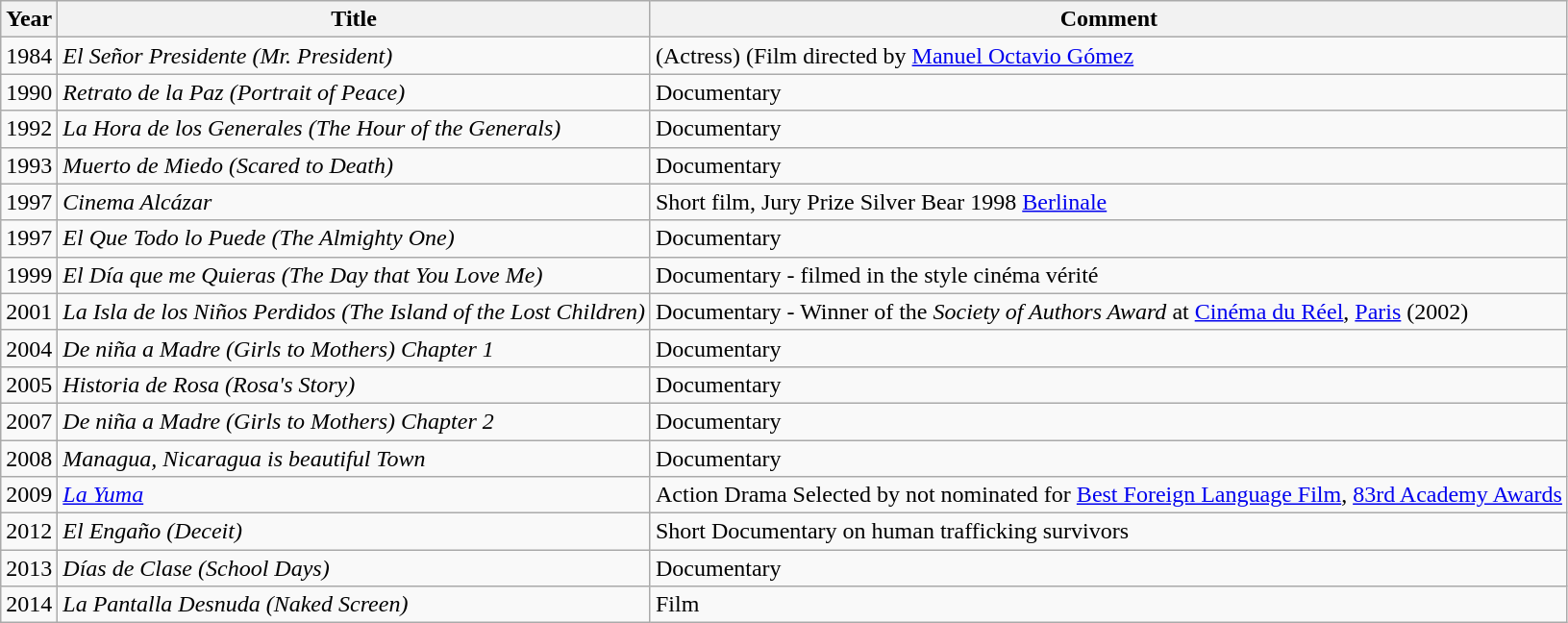<table class="wikitable">
<tr>
<th><strong>Year</strong></th>
<th><strong>Title</strong></th>
<th>Comment</th>
</tr>
<tr>
<td>1984</td>
<td><em>El Señor Presidente (Mr. President)</em></td>
<td>(Actress) (Film directed by <a href='#'>Manuel Octavio Gómez</a></td>
</tr>
<tr>
<td>1990</td>
<td><em>Retrato de la Paz (Portrait of Peace)</em></td>
<td>Documentary</td>
</tr>
<tr>
<td>1992</td>
<td><em>La Hora de los Generales (The Hour of the Generals)</em></td>
<td>Documentary</td>
</tr>
<tr>
<td>1993</td>
<td><em>Muerto de Miedo (Scared to Death)</em></td>
<td>Documentary</td>
</tr>
<tr>
<td>1997</td>
<td><em>Cinema Alcázar</em></td>
<td>Short film, Jury Prize Silver Bear 1998 <a href='#'>Berlinale</a></td>
</tr>
<tr>
<td>1997</td>
<td><em>El Que Todo lo Puede (The Almighty One)</em></td>
<td>Documentary</td>
</tr>
<tr>
<td>1999</td>
<td><em>El Día que me Quieras (The Day that You Love Me)</em></td>
<td>Documentary - filmed in the style cinéma vérité</td>
</tr>
<tr>
<td>2001</td>
<td><em>La Isla de los Niños Perdidos (The Island of the Lost Children)</em></td>
<td>Documentary - Winner of the <em>Society of Authors Award</em> at <a href='#'>Cinéma du Réel</a>, <a href='#'>Paris</a> (2002)</td>
</tr>
<tr>
<td>2004</td>
<td><em>De niña a Madre (Girls to Mothers) Chapter 1</em></td>
<td>Documentary</td>
</tr>
<tr>
<td>2005</td>
<td><em>Historia de Rosa (Rosa's Story)</em></td>
<td>Documentary</td>
</tr>
<tr>
<td>2007</td>
<td><em>De niña a Madre (Girls to Mothers) Chapter 2</em></td>
<td>Documentary</td>
</tr>
<tr>
<td>2008</td>
<td><em>Managua, Nicaragua is beautiful Town</em></td>
<td>Documentary</td>
</tr>
<tr>
<td>2009</td>
<td><em><a href='#'>La Yuma</a></em></td>
<td>Action Drama Selected by not nominated for <a href='#'>Best Foreign Language Film</a>, <a href='#'>83rd Academy Awards</a></td>
</tr>
<tr>
<td>2012</td>
<td><em>El Engaño (Deceit)</em></td>
<td>Short Documentary on human trafficking survivors</td>
</tr>
<tr>
<td>2013</td>
<td><em>Días de Clase (School Days)</em></td>
<td>Documentary</td>
</tr>
<tr>
<td>2014</td>
<td><em>La Pantalla Desnuda (Naked Screen)</em></td>
<td>Film</td>
</tr>
</table>
